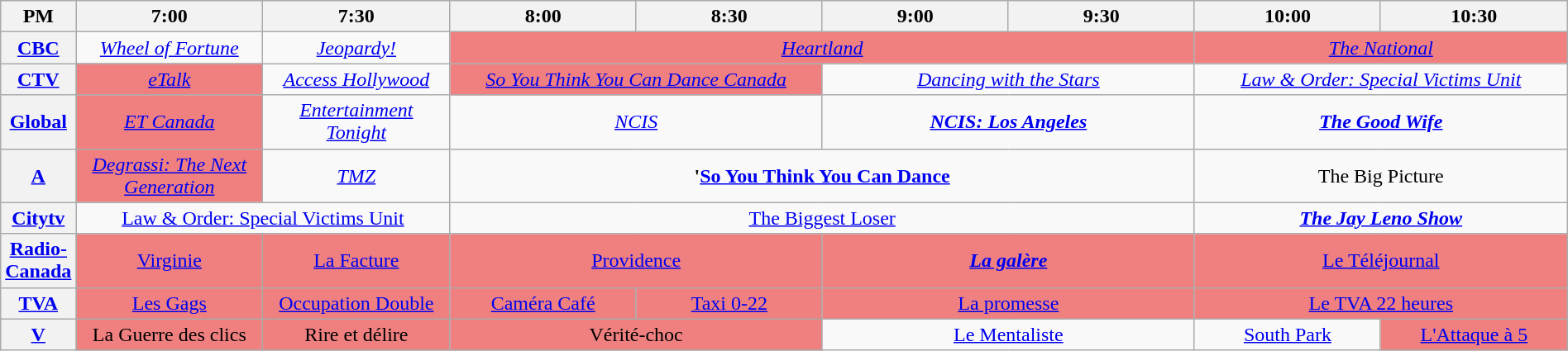<table class="wikitable" style="width:100%;">
<tr>
<th style="width:4%;">PM</th>
<th style="width:12%;">7:00</th>
<th style="width:12%;">7:30</th>
<th style="width:12%;">8:00</th>
<th style="width:12%;">8:30</th>
<th style="width:12%;">9:00</th>
<th style="width:12%;">9:30</th>
<th style="width:12%;">10:00</th>
<th style="width:12%;">10:30</th>
</tr>
<tr style="text-align:center;">
<th><a href='#'>CBC</a></th>
<td style="text-align:center;"><em><a href='#'>Wheel of Fortune</a></em></td>
<td style="text-align:center;"><em><a href='#'>Jeopardy!</a></em></td>
<td colspan="4" style="background:#f08080;"><em><a href='#'>Heartland</a></em></td>
<td colspan="2" style="background:#f08080;"><em><a href='#'>The National</a></em></td>
</tr>
<tr style="text-align:center;">
<th><a href='#'>CTV</a></th>
<td style="text-align:center; background:#f08080;"><em><a href='#'>eTalk</a></em></td>
<td style="text-align:center;"><em><a href='#'>Access Hollywood</a></em></td>
<td colspan="2"  style="text-align:center; background:#f08080;"><em><a href='#'>So You Think You Can Dance Canada</a></em></td>
<td colspan="2" style="text-align:center;"><em><a href='#'>Dancing with the Stars</a></em></td>
<td colspan="2" style="text-align:center;"><em><a href='#'>Law & Order: Special Victims Unit</a></em></td>
</tr>
<tr style="text-align:center;">
<th><a href='#'>Global</a></th>
<td style="text-align:center; background:#f08080;"><em><a href='#'>ET Canada</a></em></td>
<td style="text-align:center;"><em><a href='#'>Entertainment Tonight</a></em></td>
<td colspan="2" style="text-align:center;"><em><a href='#'>NCIS</a></em></td>
<td colspan="2" style="text-align:center;"><strong><em><a href='#'>NCIS: Los Angeles</a></em></strong></td>
<td colspan="2" style="text-align:center;"><strong><em><a href='#'>The Good Wife</a></em></strong></td>
</tr>
<tr style="text-align:center;">
<th><a href='#'>A</a></th>
<td style="background:#f08080;"><em><a href='#'>Degrassi: The Next Generation</a></em></td>
<td><em><a href='#'>TMZ</a></em></td>
<td colspan="4"><strong>'<a href='#'>So You Think You Can Dance</a><em></td>
<td colspan="2"></em>The Big Picture<em></td>
</tr>
<tr style="text-align:center;">
<th><a href='#'>Citytv</a></th>
<td colspan="2" style="text-align:center;"></em><a href='#'>Law & Order: Special Victims Unit</a><em></td>
<td colspan="4" style="text-align:center;"></em><a href='#'>The Biggest Loser</a><em></td>
<td colspan="2" style="text-align:center;"><strong><em><a href='#'>The Jay Leno Show</a></em></strong></td>
</tr>
<tr style="text-align:center;">
<th><a href='#'>Radio-Canada</a></th>
<td style="text-align:center; background:#f08080;"></em><a href='#'>Virginie</a><em></td>
<td style="text-align:center; background:#f08080;"></em><a href='#'>La Facture</a><em></td>
<td colspan="2"  style="text-align:center; background:#f08080;"></em><a href='#'>Providence</a><em></td>
<td colspan="2"  style="text-align:center; background:#f08080;"><strong><em><a href='#'>La galère</a></em></strong></td>
<td colspan="2"  style="text-align:center; background:#f08080;"></em><a href='#'>Le Téléjournal</a><em></td>
</tr>
<tr style="text-align:center;">
<th><a href='#'>TVA</a></th>
<td style="text-align:center; background:#f08080;"></em><a href='#'>Les Gags</a><em></td>
<td style="text-align:center; background:#f08080;"></em><a href='#'>Occupation Double</a><em></td>
<td style="text-align:center; background:#f08080;"></em><a href='#'>Caméra Café</a><em></td>
<td style="text-align:center; background:#f08080;"></em><a href='#'>Taxi 0-22</a><em></td>
<td colspan="2"  style="text-align:center; background:#f08080;"></em><a href='#'>La promesse</a><em></td>
<td colspan="2"  style="text-align:center; background:#f08080;"></em><a href='#'>Le TVA 22 heures</a><em></td>
</tr>
<tr style="text-align:center;">
<th><a href='#'>V</a></th>
<td style="text-align:center; background:#f08080;"></em>La Guerre des clics<em></td>
<td style="text-align:center; background:#f08080;"></em>Rire et délire<em></td>
<td colspan="2"  style="text-align:center; background:#f08080;"></em>Vérité-choc<em></td>
<td colspan="2" style="text-align:center;"></em><a href='#'>Le Mentaliste</a><em></td>
<td style="text-align:center;"></em><a href='#'>South Park</a><em></td>
<td style="text-align:center; background:#f08080;"></em><a href='#'>L'Attaque à 5</a><em></td>
</tr>
</table>
